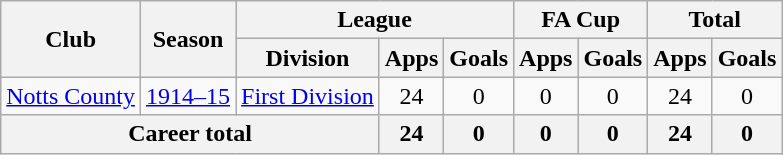<table class="wikitable" style="text-align: center;">
<tr>
<th rowspan="2">Club</th>
<th rowspan="2">Season</th>
<th colspan="3">League</th>
<th colspan="2">FA Cup</th>
<th colspan="2">Total</th>
</tr>
<tr>
<th>Division</th>
<th>Apps</th>
<th>Goals</th>
<th>Apps</th>
<th>Goals</th>
<th>Apps</th>
<th>Goals</th>
</tr>
<tr>
<td><a href='#'>Notts County</a></td>
<td><a href='#'>1914–15</a></td>
<td><a href='#'>First Division</a></td>
<td>24</td>
<td>0</td>
<td>0</td>
<td>0</td>
<td>24</td>
<td>0</td>
</tr>
<tr>
<th colspan="3">Career total</th>
<th>24</th>
<th>0</th>
<th>0</th>
<th>0</th>
<th>24</th>
<th>0</th>
</tr>
</table>
